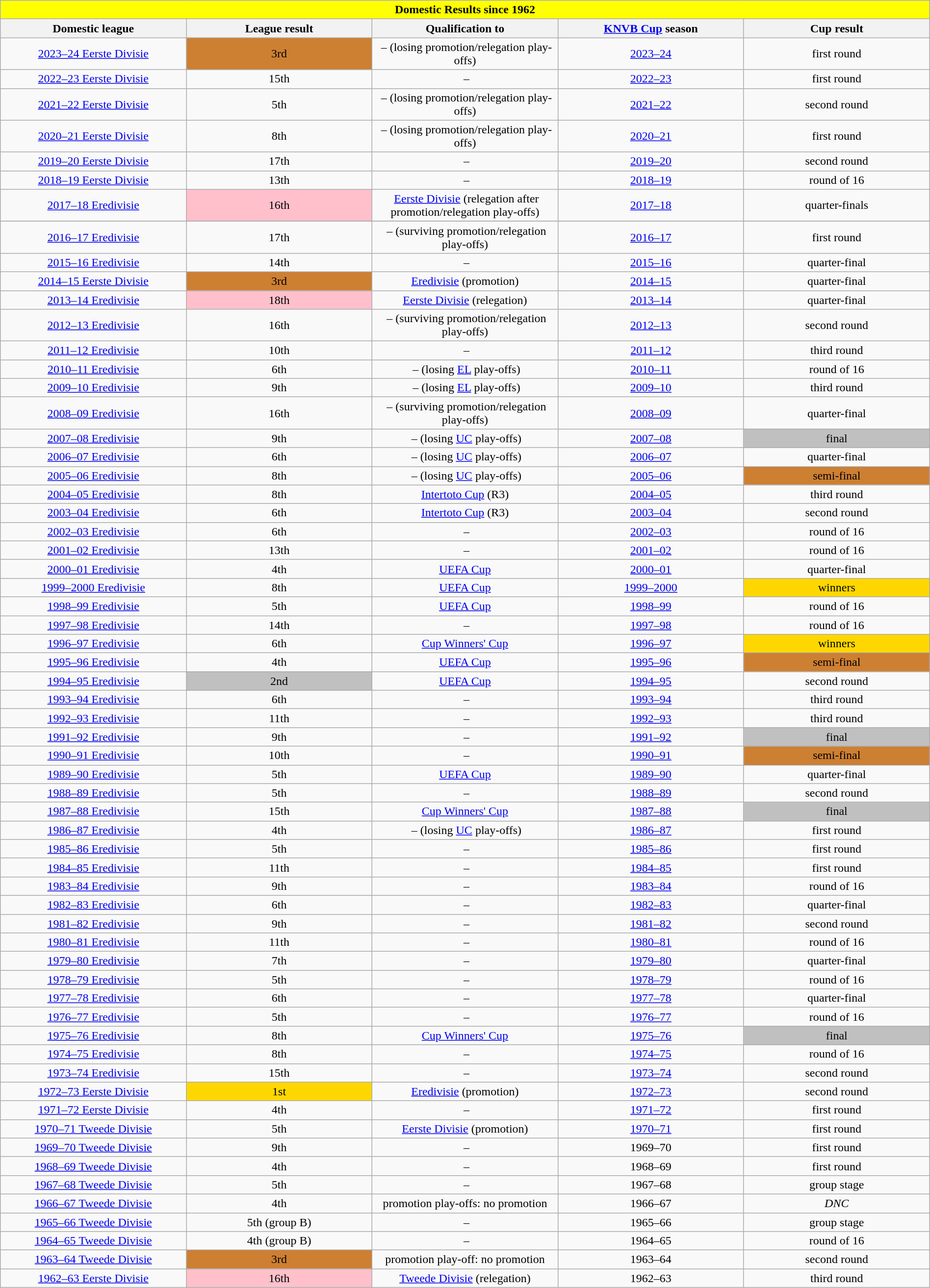<table class="wikitable collapsible collapsed" style="width: 100%; text-align: center;">
<tr>
<th style="color:#000000; background:#ffff00;" colspan=5>Domestic Results since 1962</th>
</tr>
<tr>
<th style="width:20%;">Domestic league</th>
<th style="width:20%;">League result</th>
<th style="width:20%;">Qualification to</th>
<th style="width:20%;"><a href='#'>KNVB Cup</a> season</th>
<th style="width:20%;">Cup result</th>
</tr>
<tr>
<td><a href='#'>2023–24 Eerste Divisie</a></td>
<td style="background:#cd7f32;">3rd</td>
<td> – (losing promotion/relegation play-offs)</td>
<td><a href='#'>2023–24</a></td>
<td>first round</td>
</tr>
<tr>
<td><a href='#'>2022–23 Eerste Divisie</a></td>
<td>15th</td>
<td> –</td>
<td><a href='#'>2022–23</a></td>
<td>first round</td>
</tr>
<tr>
<td><a href='#'>2021–22 Eerste Divisie</a></td>
<td>5th</td>
<td> – (losing promotion/relegation play-offs)</td>
<td><a href='#'>2021–22</a></td>
<td>second round</td>
</tr>
<tr>
<td><a href='#'>2020–21 Eerste Divisie</a></td>
<td>8th</td>
<td> – (losing promotion/relegation play-offs)</td>
<td><a href='#'>2020–21</a></td>
<td>first round</td>
</tr>
<tr>
<td><a href='#'>2019–20 Eerste Divisie</a></td>
<td>17th</td>
<td> –</td>
<td><a href='#'>2019–20</a></td>
<td>second round</td>
</tr>
<tr>
<td><a href='#'>2018–19 Eerste Divisie</a></td>
<td>13th</td>
<td> –</td>
<td><a href='#'>2018–19</a></td>
<td>round of 16</td>
</tr>
<tr>
<td><a href='#'>2017–18 Eredivisie</a></td>
<td style="background:pink;">16th</td>
<td> <a href='#'>Eerste Divisie</a> (relegation after promotion/relegation play-offs)</td>
<td><a href='#'>2017–18</a></td>
<td>quarter-finals</td>
</tr>
<tr>
</tr>
<tr>
<td><a href='#'>2016–17 Eredivisie</a></td>
<td>17th</td>
<td> – (surviving promotion/relegation play-offs)</td>
<td><a href='#'>2016–17</a></td>
<td>first round</td>
</tr>
<tr>
<td><a href='#'>2015–16 Eredivisie</a></td>
<td>14th</td>
<td> –</td>
<td><a href='#'>2015–16</a></td>
<td>quarter-final</td>
</tr>
<tr>
<td><a href='#'>2014–15 Eerste Divisie</a></td>
<td style="background:#cd7f32;">3rd</td>
<td><a href='#'>Eredivisie</a> (promotion)</td>
<td><a href='#'>2014–15</a></td>
<td>quarter-final</td>
</tr>
<tr>
<td><a href='#'>2013–14 Eredivisie</a></td>
<td style="background:pink;">18th</td>
<td><a href='#'>Eerste Divisie</a> (relegation)</td>
<td><a href='#'>2013–14</a></td>
<td>quarter-final</td>
</tr>
<tr>
<td><a href='#'>2012–13 Eredivisie</a></td>
<td>16th</td>
<td> – (surviving promotion/relegation play-offs)</td>
<td><a href='#'>2012–13</a></td>
<td>second round</td>
</tr>
<tr>
<td><a href='#'>2011–12 Eredivisie</a></td>
<td>10th</td>
<td> –</td>
<td><a href='#'>2011–12</a></td>
<td>third round</td>
</tr>
<tr>
<td><a href='#'>2010–11 Eredivisie</a></td>
<td>6th</td>
<td> – (losing <a href='#'>EL</a> play-offs)</td>
<td><a href='#'>2010–11</a></td>
<td>round of 16</td>
</tr>
<tr>
<td><a href='#'>2009–10 Eredivisie</a></td>
<td>9th</td>
<td> – (losing <a href='#'>EL</a> play-offs)</td>
<td><a href='#'>2009–10</a></td>
<td>third round</td>
</tr>
<tr>
<td><a href='#'>2008–09 Eredivisie</a></td>
<td>16th</td>
<td> – (surviving promotion/relegation play-offs)</td>
<td><a href='#'>2008–09</a></td>
<td>quarter-final</td>
</tr>
<tr>
<td><a href='#'>2007–08 Eredivisie</a></td>
<td>9th</td>
<td> – (losing <a href='#'>UC</a> play-offs)</td>
<td><a href='#'>2007–08</a></td>
<td style="background:silver;">final</td>
</tr>
<tr>
<td><a href='#'>2006–07 Eredivisie</a></td>
<td>6th</td>
<td> – (losing <a href='#'>UC</a> play-offs)</td>
<td><a href='#'>2006–07</a></td>
<td>quarter-final</td>
</tr>
<tr>
<td><a href='#'>2005–06 Eredivisie</a></td>
<td>8th</td>
<td> – (losing <a href='#'>UC</a> play-offs)</td>
<td><a href='#'>2005–06</a></td>
<td style="background:#cd7f32;">semi-final</td>
</tr>
<tr>
<td><a href='#'>2004–05 Eredivisie</a></td>
<td>8th</td>
<td><a href='#'>Intertoto Cup</a> (R3)</td>
<td><a href='#'>2004–05</a></td>
<td>third round</td>
</tr>
<tr>
<td><a href='#'>2003–04 Eredivisie</a></td>
<td>6th</td>
<td><a href='#'>Intertoto Cup</a> (R3)</td>
<td><a href='#'>2003–04</a></td>
<td>second round</td>
</tr>
<tr>
<td><a href='#'>2002–03 Eredivisie</a></td>
<td>6th</td>
<td> –</td>
<td><a href='#'>2002–03</a></td>
<td>round of 16</td>
</tr>
<tr>
<td><a href='#'>2001–02 Eredivisie</a></td>
<td>13th</td>
<td> –</td>
<td><a href='#'>2001–02</a></td>
<td>round of 16</td>
</tr>
<tr>
<td><a href='#'>2000–01 Eredivisie</a></td>
<td>4th</td>
<td><a href='#'>UEFA Cup</a></td>
<td><a href='#'>2000–01</a></td>
<td>quarter-final</td>
</tr>
<tr>
<td><a href='#'>1999–2000 Eredivisie</a></td>
<td>8th</td>
<td><a href='#'>UEFA Cup</a></td>
<td><a href='#'>1999–2000</a></td>
<td style="background:gold;">winners</td>
</tr>
<tr>
<td><a href='#'>1998–99 Eredivisie</a></td>
<td>5th</td>
<td><a href='#'>UEFA Cup</a></td>
<td><a href='#'>1998–99</a></td>
<td>round of 16</td>
</tr>
<tr>
<td><a href='#'>1997–98 Eredivisie</a></td>
<td>14th</td>
<td> –</td>
<td><a href='#'>1997–98</a></td>
<td>round of 16</td>
</tr>
<tr>
<td><a href='#'>1996–97 Eredivisie</a></td>
<td>6th</td>
<td><a href='#'>Cup Winners' Cup</a></td>
<td><a href='#'>1996–97</a></td>
<td style="background:gold;">winners</td>
</tr>
<tr>
<td><a href='#'>1995–96 Eredivisie</a></td>
<td>4th</td>
<td><a href='#'>UEFA Cup</a></td>
<td><a href='#'>1995–96</a></td>
<td style="background:#cd7f32;">semi-final</td>
</tr>
<tr>
<td><a href='#'>1994–95 Eredivisie</a></td>
<td style="background:silver;">2nd</td>
<td><a href='#'>UEFA Cup</a></td>
<td><a href='#'>1994–95</a></td>
<td>second round</td>
</tr>
<tr>
<td><a href='#'>1993–94 Eredivisie</a></td>
<td>6th</td>
<td> –</td>
<td><a href='#'>1993–94</a></td>
<td>third round</td>
</tr>
<tr>
<td><a href='#'>1992–93 Eredivisie</a></td>
<td>11th</td>
<td> –</td>
<td><a href='#'>1992–93</a></td>
<td>third round</td>
</tr>
<tr>
<td><a href='#'>1991–92 Eredivisie</a></td>
<td>9th</td>
<td> –</td>
<td><a href='#'>1991–92</a></td>
<td style="background:silver;">final</td>
</tr>
<tr>
<td><a href='#'>1990–91 Eredivisie</a></td>
<td>10th</td>
<td> –</td>
<td><a href='#'>1990–91</a></td>
<td style="background:#cd7f32;">semi-final</td>
</tr>
<tr>
<td><a href='#'>1989–90 Eredivisie</a></td>
<td>5th</td>
<td><a href='#'>UEFA Cup</a></td>
<td><a href='#'>1989–90</a></td>
<td>quarter-final</td>
</tr>
<tr>
<td><a href='#'>1988–89 Eredivisie</a></td>
<td>5th</td>
<td> –</td>
<td><a href='#'>1988–89</a></td>
<td>second round</td>
</tr>
<tr>
<td><a href='#'>1987–88 Eredivisie</a></td>
<td>15th</td>
<td><a href='#'>Cup Winners' Cup</a></td>
<td><a href='#'>1987–88</a></td>
<td style="background:silver;">final</td>
</tr>
<tr>
<td><a href='#'>1986–87 Eredivisie</a></td>
<td>4th</td>
<td> – (losing <a href='#'>UC</a> play-offs)</td>
<td><a href='#'>1986–87</a></td>
<td>first round</td>
</tr>
<tr>
<td><a href='#'>1985–86 Eredivisie</a></td>
<td>5th</td>
<td> –</td>
<td><a href='#'>1985–86</a></td>
<td>first round</td>
</tr>
<tr>
<td><a href='#'>1984–85 Eredivisie</a></td>
<td>11th</td>
<td> –</td>
<td><a href='#'>1984–85</a></td>
<td>first round</td>
</tr>
<tr>
<td><a href='#'>1983–84 Eredivisie</a></td>
<td>9th</td>
<td> –</td>
<td><a href='#'>1983–84</a></td>
<td>round of 16</td>
</tr>
<tr>
<td><a href='#'>1982–83 Eredivisie</a></td>
<td>6th</td>
<td> –</td>
<td><a href='#'>1982–83</a></td>
<td>quarter-final</td>
</tr>
<tr>
<td><a href='#'>1981–82 Eredivisie</a></td>
<td>9th</td>
<td> –</td>
<td><a href='#'>1981–82</a></td>
<td>second round</td>
</tr>
<tr>
<td><a href='#'>1980–81 Eredivisie</a></td>
<td>11th</td>
<td> –</td>
<td><a href='#'>1980–81</a></td>
<td>round of 16</td>
</tr>
<tr>
<td><a href='#'>1979–80 Eredivisie</a></td>
<td>7th</td>
<td> –</td>
<td><a href='#'>1979–80</a></td>
<td>quarter-final</td>
</tr>
<tr>
<td><a href='#'>1978–79 Eredivisie</a></td>
<td>5th</td>
<td> –</td>
<td><a href='#'>1978–79</a></td>
<td>round of 16</td>
</tr>
<tr>
<td><a href='#'>1977–78 Eredivisie</a></td>
<td>6th</td>
<td> –</td>
<td><a href='#'>1977–78</a></td>
<td>quarter-final</td>
</tr>
<tr>
<td><a href='#'>1976–77 Eredivisie</a></td>
<td>5th</td>
<td> –</td>
<td><a href='#'>1976–77</a></td>
<td>round of 16</td>
</tr>
<tr>
<td><a href='#'>1975–76 Eredivisie</a></td>
<td>8th</td>
<td><a href='#'>Cup Winners' Cup</a></td>
<td><a href='#'>1975–76</a></td>
<td style="background:silver;">final</td>
</tr>
<tr>
<td><a href='#'>1974–75 Eredivisie</a></td>
<td>8th</td>
<td> –</td>
<td><a href='#'>1974–75</a></td>
<td>round of 16</td>
</tr>
<tr>
<td><a href='#'>1973–74 Eredivisie</a></td>
<td>15th</td>
<td> –</td>
<td><a href='#'>1973–74</a></td>
<td>second round</td>
</tr>
<tr>
<td><a href='#'>1972–73 Eerste Divisie</a></td>
<td style="background:gold;">1st</td>
<td><a href='#'>Eredivisie</a> (promotion)</td>
<td><a href='#'>1972–73</a></td>
<td>second round</td>
</tr>
<tr>
<td><a href='#'>1971–72 Eerste Divisie</a></td>
<td>4th</td>
<td> –</td>
<td><a href='#'>1971–72</a></td>
<td>first round</td>
</tr>
<tr>
<td><a href='#'>1970–71 Tweede Divisie</a></td>
<td>5th</td>
<td><a href='#'>Eerste Divisie</a> (promotion)</td>
<td><a href='#'>1970–71</a></td>
<td>first round</td>
</tr>
<tr>
<td><a href='#'>1969–70 Tweede Divisie</a></td>
<td>9th</td>
<td> –</td>
<td>1969–70</td>
<td>first round </td>
</tr>
<tr>
<td><a href='#'>1968–69 Tweede Divisie</a></td>
<td>4th</td>
<td> –</td>
<td>1968–69</td>
<td>first round </td>
</tr>
<tr>
<td><a href='#'>1967–68 Tweede Divisie</a></td>
<td>5th</td>
<td> –</td>
<td>1967–68</td>
<td>group stage </td>
</tr>
<tr>
<td><a href='#'>1966–67 Tweede Divisie</a></td>
<td>4th</td>
<td>promotion play-offs: no promotion</td>
<td>1966–67</td>
<td><em>DNC</em></td>
</tr>
<tr>
<td><a href='#'>1965–66 Tweede Divisie</a></td>
<td>5th (group B)</td>
<td> –</td>
<td>1965–66</td>
<td>group stage </td>
</tr>
<tr>
<td><a href='#'>1964–65 Tweede Divisie</a></td>
<td>4th (group B)</td>
<td> –</td>
<td>1964–65</td>
<td>round of 16 </td>
</tr>
<tr>
<td><a href='#'>1963–64 Tweede Divisie</a></td>
<td style="background:#cd7f32;">3rd</td>
<td>promotion play-off: no promotion</td>
<td>1963–64</td>
<td>second round </td>
</tr>
<tr>
<td><a href='#'>1962–63 Eerste Divisie</a></td>
<td style="background:pink;">16th</td>
<td><a href='#'>Tweede Divisie</a> (relegation)</td>
<td>1962–63</td>
<td>third round </td>
</tr>
</table>
